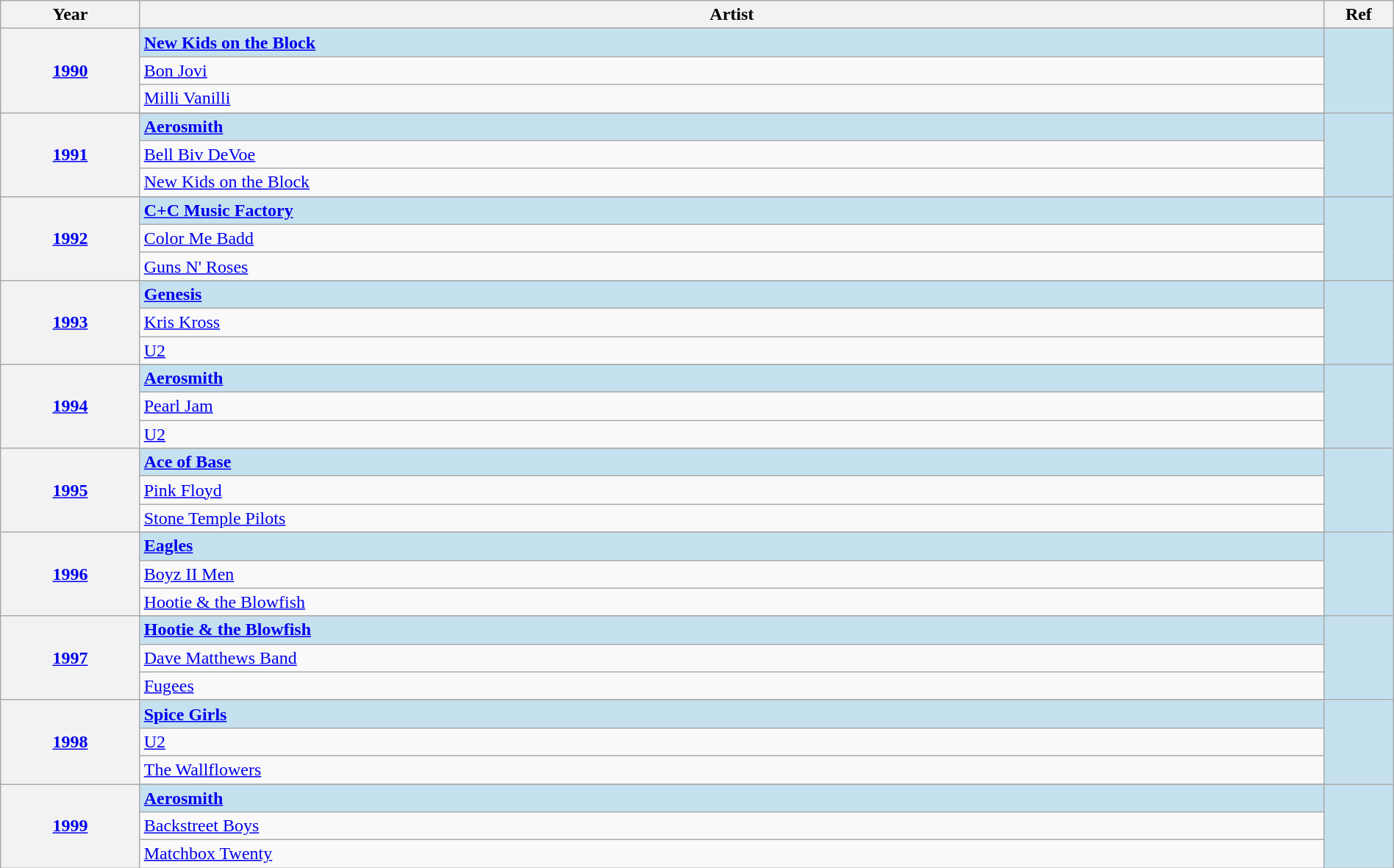<table class="wikitable" width="100%">
<tr>
<th width="10%">Year</th>
<th width="85%">Artist</th>
<th width="5%">Ref</th>
</tr>
<tr>
<th rowspan="4" align="center"><a href='#'>1990<br></a></th>
</tr>
<tr style="background:#c5e1f0">
<td><strong><a href='#'>New Kids on the Block</a></strong></td>
<td rowspan="4" align="center"></td>
</tr>
<tr>
<td><a href='#'>Bon Jovi</a></td>
</tr>
<tr>
<td><a href='#'>Milli Vanilli</a></td>
</tr>
<tr>
<th rowspan="4" align="center"><a href='#'>1991<br></a></th>
</tr>
<tr style="background:#c5e1f0">
<td><strong><a href='#'>Aerosmith</a></strong></td>
<td rowspan="4" align="center"></td>
</tr>
<tr>
<td><a href='#'>Bell Biv DeVoe</a></td>
</tr>
<tr>
<td><a href='#'>New Kids on the Block</a></td>
</tr>
<tr>
<th rowspan="4" align="center"><a href='#'>1992<br></a></th>
</tr>
<tr style="background:#c5e1f0">
<td><strong><a href='#'>C+C Music Factory</a></strong></td>
<td rowspan="4" align="center"></td>
</tr>
<tr>
<td><a href='#'>Color Me Badd</a></td>
</tr>
<tr>
<td><a href='#'>Guns N' Roses</a></td>
</tr>
<tr>
<th rowspan="4" align="center"><a href='#'>1993<br></a></th>
</tr>
<tr style="background:#c5e1f0">
<td><strong><a href='#'>Genesis</a></strong></td>
<td rowspan="4" align="center"></td>
</tr>
<tr>
<td><a href='#'>Kris Kross</a></td>
</tr>
<tr>
<td><a href='#'>U2</a></td>
</tr>
<tr>
<th rowspan="4" align="center"><a href='#'>1994<br></a></th>
</tr>
<tr style="background:#c5e1f0">
<td><strong><a href='#'>Aerosmith</a></strong></td>
<td rowspan="4" align="center"></td>
</tr>
<tr>
<td><a href='#'>Pearl Jam</a></td>
</tr>
<tr>
<td><a href='#'>U2</a></td>
</tr>
<tr>
<th rowspan="4" align="center"><a href='#'>1995<br></a></th>
</tr>
<tr style="background:#c5e1f0">
<td><strong><a href='#'>Ace of Base</a></strong></td>
<td rowspan="4" align="center"></td>
</tr>
<tr>
<td><a href='#'>Pink Floyd</a></td>
</tr>
<tr>
<td><a href='#'>Stone Temple Pilots</a></td>
</tr>
<tr>
<th rowspan="4" align="center"><a href='#'>1996<br></a></th>
</tr>
<tr style="background:#c5e1f0">
<td><strong><a href='#'>Eagles</a></strong></td>
<td rowspan="4" align="center"></td>
</tr>
<tr>
<td><a href='#'>Boyz II Men</a></td>
</tr>
<tr>
<td><a href='#'>Hootie & the Blowfish</a></td>
</tr>
<tr>
<th rowspan="4" align="center"><a href='#'>1997<br></a></th>
</tr>
<tr style="background:#c5e1f0">
<td><strong><a href='#'>Hootie & the Blowfish</a></strong></td>
<td rowspan="4" align="center"></td>
</tr>
<tr>
<td><a href='#'>Dave Matthews Band</a></td>
</tr>
<tr>
<td><a href='#'>Fugees</a></td>
</tr>
<tr>
<th rowspan="4" align="center"><a href='#'>1998<br></a></th>
</tr>
<tr style="background:#c5e1f0">
<td><strong><a href='#'>Spice Girls</a></strong></td>
<td rowspan="4" align="center"></td>
</tr>
<tr>
<td><a href='#'>U2</a></td>
</tr>
<tr>
<td><a href='#'>The Wallflowers</a></td>
</tr>
<tr>
<th rowspan="4" align="center"><a href='#'>1999<br></a></th>
</tr>
<tr style="background:#c5e1f0">
<td><strong><a href='#'>Aerosmith</a></strong></td>
<td rowspan="4" align="center"></td>
</tr>
<tr>
<td><a href='#'>Backstreet Boys</a></td>
</tr>
<tr>
<td><a href='#'>Matchbox Twenty</a></td>
</tr>
</table>
